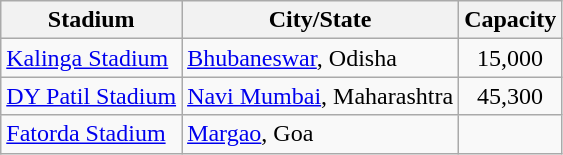<table class="wikitable sortable">
<tr>
<th>Stadium</th>
<th>City/State</th>
<th>Capacity</th>
</tr>
<tr>
<td><a href='#'>Kalinga Stadium</a></td>
<td><a href='#'>Bhubaneswar</a>, Odisha</td>
<td style="text-align:center">15,000</td>
</tr>
<tr>
<td><a href='#'>DY Patil Stadium</a></td>
<td><a href='#'>Navi Mumbai</a>, Maharashtra</td>
<td style="text-align:center">45,300</td>
</tr>
<tr>
<td><a href='#'>Fatorda Stadium</a></td>
<td><a href='#'>Margao</a>, Goa</td>
<td style="text-align:center"></td>
</tr>
</table>
